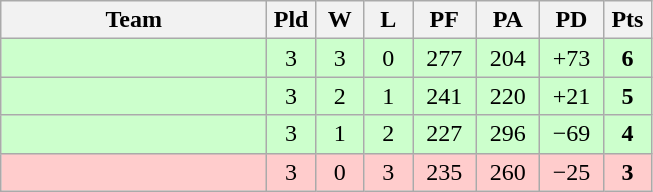<table class="wikitable" style="text-align:center;">
<tr>
<th width=170>Team</th>
<th width=25>Pld</th>
<th width=25>W</th>
<th width=25>L</th>
<th width=35>PF</th>
<th width=35>PA</th>
<th width=35>PD</th>
<th width=25>Pts</th>
</tr>
<tr bgcolor=ccffcc>
<td align="left"></td>
<td>3</td>
<td>3</td>
<td>0</td>
<td>277</td>
<td>204</td>
<td>+73</td>
<td><strong>6</strong></td>
</tr>
<tr bgcolor=ccffcc>
<td align="left"></td>
<td>3</td>
<td>2</td>
<td>1</td>
<td>241</td>
<td>220</td>
<td>+21</td>
<td><strong>5</strong></td>
</tr>
<tr bgcolor=ccffcc>
<td align="left"></td>
<td>3</td>
<td>1</td>
<td>2</td>
<td>227</td>
<td>296</td>
<td>−69</td>
<td><strong>4</strong></td>
</tr>
<tr bgcolor=ffcccc>
<td align="left"></td>
<td>3</td>
<td>0</td>
<td>3</td>
<td>235</td>
<td>260</td>
<td>−25</td>
<td><strong>3</strong></td>
</tr>
</table>
